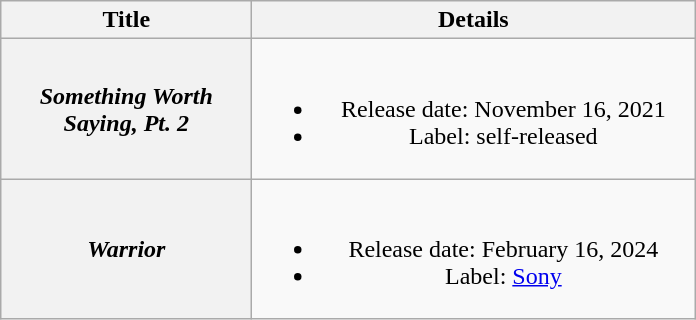<table class="wikitable plainrowheaders" style="text-align:center;">
<tr>
<th style="width:10em;">Title</th>
<th style="width:18em;">Details</th>
</tr>
<tr>
<th scope="row"><em>Something Worth Saying, Pt. 2</em></th>
<td><br><ul><li>Release date: November 16, 2021</li><li>Label: self-released</li></ul></td>
</tr>
<tr>
<th scope="row"><em>Warrior</em></th>
<td><br><ul><li>Release date: February 16, 2024</li><li>Label: <a href='#'>Sony</a></li></ul></td>
</tr>
</table>
